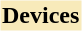<table style="float:left; margin:5px 5px 5px 5px;">
<tr>
<th style="color: #black; background-color: #f8eaba; font-size: 100%" align="center" colspan="2">Devices</th>
</tr>
<tr>
<td></td>
</tr>
</table>
